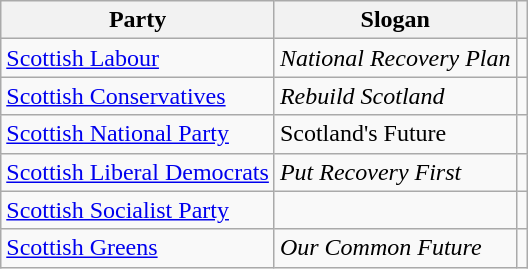<table class="wikitable">
<tr>
<th>Party</th>
<th>Slogan</th>
<th></th>
</tr>
<tr>
<td><a href='#'>Scottish Labour</a></td>
<td><em>National Recovery Plan</em></td>
<td></td>
</tr>
<tr>
<td><a href='#'>Scottish Conservatives</a></td>
<td><em>Rebuild Scotland</em></td>
<td></td>
</tr>
<tr>
<td><a href='#'>Scottish National Party</a></td>
<td>Scotland's Future</td>
<td></td>
</tr>
<tr>
<td><a href='#'>Scottish Liberal Democrats</a></td>
<td><em>Put Recovery First</em></td>
<td></td>
</tr>
<tr>
<td><a href='#'>Scottish Socialist Party</a></td>
<td></td>
<td></td>
</tr>
<tr>
<td><a href='#'>Scottish Greens</a></td>
<td><em>Our Common Future</em></td>
<td></td>
</tr>
</table>
